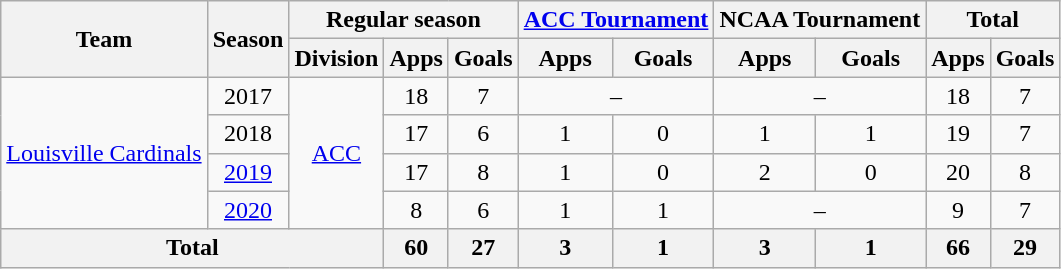<table class="wikitable" style="text-align: center;">
<tr>
<th rowspan="2">Team</th>
<th rowspan="2">Season</th>
<th colspan="3">Regular season</th>
<th colspan="2"><a href='#'>ACC Tournament</a></th>
<th colspan="2">NCAA Tournament</th>
<th colspan="2">Total</th>
</tr>
<tr>
<th>Division</th>
<th>Apps</th>
<th>Goals</th>
<th>Apps</th>
<th>Goals</th>
<th>Apps</th>
<th>Goals</th>
<th>Apps</th>
<th>Goals</th>
</tr>
<tr>
<td rowspan="4"><a href='#'>Louisville Cardinals</a></td>
<td>2017</td>
<td rowspan="4"><a href='#'>ACC</a></td>
<td>18</td>
<td>7</td>
<td colspan="2">–</td>
<td colspan="2">–</td>
<td>18</td>
<td>7</td>
</tr>
<tr>
<td>2018</td>
<td>17</td>
<td>6</td>
<td>1</td>
<td>0</td>
<td>1</td>
<td>1</td>
<td>19</td>
<td>7</td>
</tr>
<tr>
<td><a href='#'>2019</a></td>
<td>17</td>
<td>8</td>
<td>1</td>
<td>0</td>
<td>2</td>
<td>0</td>
<td>20</td>
<td>8</td>
</tr>
<tr>
<td><a href='#'>2020</a></td>
<td>8</td>
<td>6</td>
<td>1</td>
<td>1</td>
<td colspan="2">–</td>
<td>9</td>
<td>7</td>
</tr>
<tr>
<th colspan="3">Total</th>
<th>60</th>
<th>27</th>
<th>3</th>
<th>1</th>
<th>3</th>
<th>1</th>
<th>66</th>
<th>29</th>
</tr>
</table>
